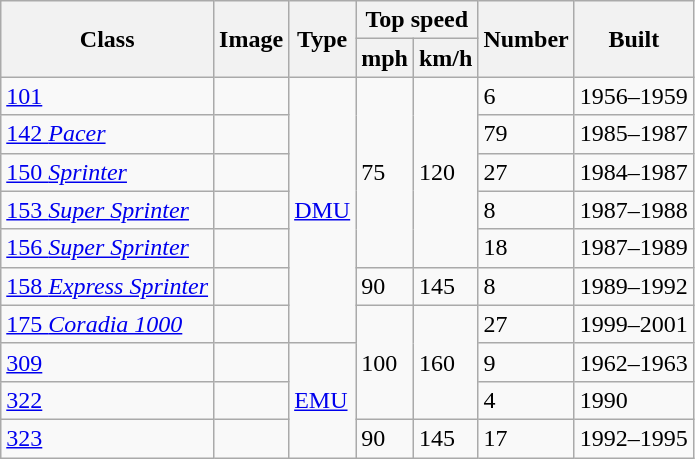<table class="wikitable">
<tr ---- bgcolor=#f9f9f9>
<th rowspan="2">Class</th>
<th rowspan="2">Image</th>
<th rowspan="2">Type</th>
<th colspan="2">Top speed</th>
<th rowspan="2">Number</th>
<th rowspan="2">Built</th>
</tr>
<tr ---- bgcolor=#f9f9f9>
<th>mph</th>
<th>km/h</th>
</tr>
<tr>
<td><a href='#'>101</a></td>
<td></td>
<td rowspan="7"><a href='#'>DMU</a></td>
<td rowspan="5">75</td>
<td rowspan="5">120</td>
<td>6</td>
<td>1956–1959</td>
</tr>
<tr>
<td><a href='#'>142 <em>Pacer</em></a></td>
<td></td>
<td>79</td>
<td>1985–1987</td>
</tr>
<tr>
<td><a href='#'>150 <em>Sprinter</em></a></td>
<td></td>
<td>27</td>
<td>1984–1987</td>
</tr>
<tr>
<td><a href='#'>153 <em>Super Sprinter</em></a></td>
<td></td>
<td>8</td>
<td>1987–1988</td>
</tr>
<tr>
<td><a href='#'>156 <em>Super Sprinter</em></a></td>
<td></td>
<td>18</td>
<td>1987–1989</td>
</tr>
<tr>
<td><a href='#'>158 <em>Express Sprinter</em></a></td>
<td></td>
<td>90</td>
<td>145</td>
<td>8</td>
<td>1989–1992</td>
</tr>
<tr>
<td><a href='#'>175 <em>Coradia 1000</em></a></td>
<td></td>
<td rowspan="3">100</td>
<td rowspan="3">160</td>
<td>27</td>
<td>1999–2001</td>
</tr>
<tr>
<td><a href='#'>309</a></td>
<td></td>
<td rowspan="3"><a href='#'>EMU</a></td>
<td>9</td>
<td>1962–1963</td>
</tr>
<tr>
<td><a href='#'>322</a></td>
<td></td>
<td>4</td>
<td>1990</td>
</tr>
<tr>
<td><a href='#'>323</a></td>
<td></td>
<td>90</td>
<td>145</td>
<td>17</td>
<td>1992–1995</td>
</tr>
</table>
